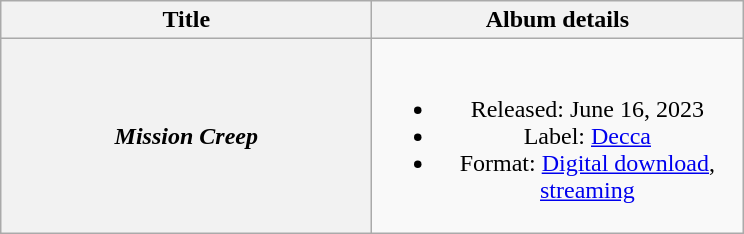<table class="wikitable plainrowheaders" style="text-align:center">
<tr>
<th scope="col" style="width:15em;">Title</th>
<th scope="col" style="width:15em;">Album details</th>
</tr>
<tr>
<th scope="row"><em>Mission Creep</em></th>
<td><br><ul><li>Released: June 16, 2023</li><li>Label: <a href='#'>Decca</a></li><li>Format: <a href='#'>Digital download</a>, <a href='#'>streaming</a></li></ul></td>
</tr>
</table>
